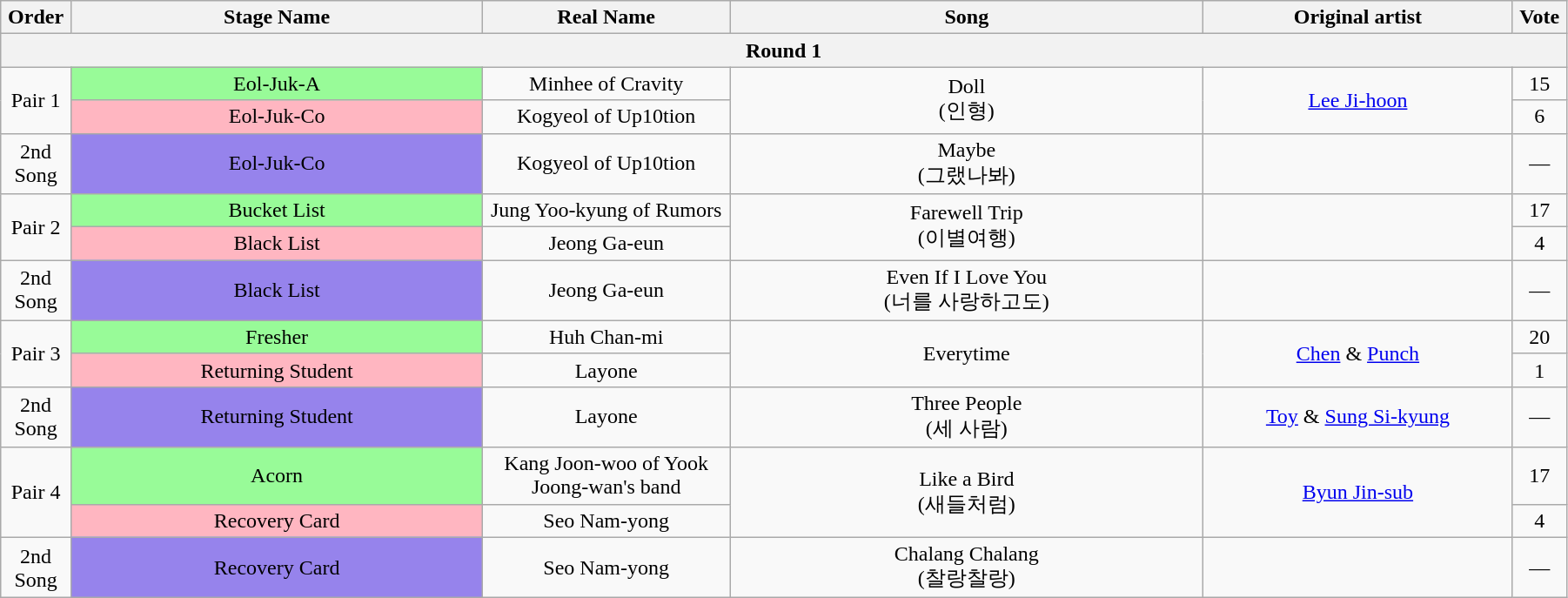<table class="wikitable" style="text-align:center; width:95%;">
<tr>
<th style="width:1%;">Order</th>
<th style="width:20%;">Stage Name</th>
<th style="width:12%;">Real Name</th>
<th style="width:23%;">Song</th>
<th style="width:15%;">Original artist</th>
<th style="width:1%;">Vote</th>
</tr>
<tr>
<th colspan=6>Round 1</th>
</tr>
<tr>
<td rowspan=2>Pair 1</td>
<td bgcolor="palegreen">Eol-Juk-A</td>
<td>Minhee of Cravity</td>
<td rowspan=2>Doll<br>(인형)</td>
<td rowspan=2><a href='#'>Lee Ji-hoon</a></td>
<td>15</td>
</tr>
<tr>
<td bgcolor="lightpink">Eol-Juk-Co</td>
<td>Kogyeol of Up10tion</td>
<td>6</td>
</tr>
<tr>
<td>2nd Song</td>
<td bgcolor="#9683EC">Eol-Juk-Co</td>
<td>Kogyeol of Up10tion</td>
<td>Maybe<br>(그랬나봐)</td>
<td></td>
<td>—</td>
</tr>
<tr>
<td rowspan=2>Pair 2</td>
<td bgcolor="palegreen">Bucket List</td>
<td>Jung Yoo-kyung of Rumors</td>
<td rowspan=2>Farewell Trip<br>(이별여행)</td>
<td rowspan=2></td>
<td>17</td>
</tr>
<tr>
<td bgcolor="lightpink">Black List</td>
<td>Jeong Ga-eun</td>
<td>4</td>
</tr>
<tr>
<td>2nd Song</td>
<td bgcolor="#9683EC">Black List</td>
<td>Jeong Ga-eun</td>
<td>Even If I Love You<br>(너를 사랑하고도)</td>
<td></td>
<td>—</td>
</tr>
<tr>
<td rowspan=2>Pair 3</td>
<td bgcolor="palegreen">Fresher</td>
<td>Huh Chan-mi</td>
<td rowspan=2>Everytime</td>
<td rowspan=2><a href='#'>Chen</a> & <a href='#'>Punch</a></td>
<td>20</td>
</tr>
<tr>
<td bgcolor="lightpink">Returning Student</td>
<td>Layone</td>
<td>1</td>
</tr>
<tr>
<td>2nd Song</td>
<td bgcolor="#9683EC">Returning Student</td>
<td>Layone</td>
<td>Three People<br>(세 사람)</td>
<td><a href='#'>Toy</a> & <a href='#'>Sung Si-kyung</a></td>
<td>—</td>
</tr>
<tr>
<td rowspan=2>Pair 4</td>
<td bgcolor="palegreen">Acorn</td>
<td>Kang Joon-woo of Yook Joong-wan's band</td>
<td rowspan=2>Like a Bird<br>(새들처럼)</td>
<td rowspan=2><a href='#'>Byun Jin-sub</a></td>
<td>17</td>
</tr>
<tr>
<td bgcolor="lightpink">Recovery Card</td>
<td>Seo Nam-yong</td>
<td>4</td>
</tr>
<tr>
<td>2nd Song</td>
<td bgcolor="#9683EC">Recovery Card</td>
<td>Seo Nam-yong</td>
<td>Chalang Chalang<br>(찰랑찰랑)</td>
<td></td>
<td>—</td>
</tr>
</table>
